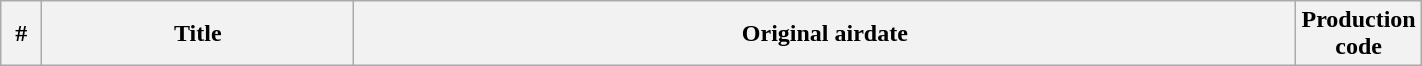<table class="wikitable plainrowheaders" style="width:75%;">
<tr>
<th width="20">#</th>
<th>Title</th>
<th>Original airdate</th>
<th width="35">Production code<br>




</th>
</tr>
</table>
